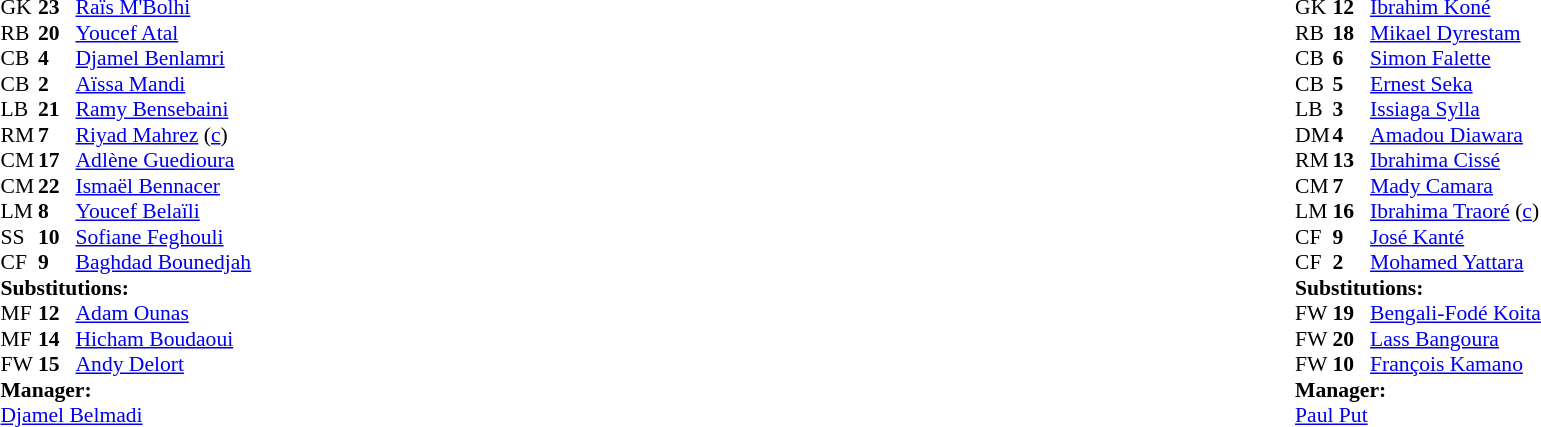<table width="100%">
<tr>
<td valign="top" width="40%"><br><table style="font-size:90%" cellspacing="0" cellpadding="0">
<tr>
<th width=25></th>
<th width=25></th>
</tr>
<tr>
<td>GK</td>
<td><strong>23</strong></td>
<td><a href='#'>Raïs M'Bolhi</a></td>
</tr>
<tr>
<td>RB</td>
<td><strong>20</strong></td>
<td><a href='#'>Youcef Atal</a></td>
</tr>
<tr>
<td>CB</td>
<td><strong>4</strong></td>
<td><a href='#'>Djamel Benlamri</a></td>
</tr>
<tr>
<td>CB</td>
<td><strong>2</strong></td>
<td><a href='#'>Aïssa Mandi</a></td>
</tr>
<tr>
<td>LB</td>
<td><strong>21</strong></td>
<td><a href='#'>Ramy Bensebaini</a></td>
</tr>
<tr>
<td>RM</td>
<td><strong>7</strong></td>
<td><a href='#'>Riyad Mahrez</a> (<a href='#'>c</a>)</td>
</tr>
<tr>
<td>CM</td>
<td><strong>17</strong></td>
<td><a href='#'>Adlène Guedioura</a></td>
<td></td>
<td></td>
</tr>
<tr>
<td>CM</td>
<td><strong>22</strong></td>
<td><a href='#'>Ismaël Bennacer</a></td>
</tr>
<tr>
<td>LM</td>
<td><strong>8</strong></td>
<td><a href='#'>Youcef Belaïli</a></td>
<td></td>
<td></td>
</tr>
<tr>
<td>SS</td>
<td><strong>10</strong></td>
<td><a href='#'>Sofiane Feghouli</a></td>
</tr>
<tr>
<td>CF</td>
<td><strong>9</strong></td>
<td><a href='#'>Baghdad Bounedjah</a></td>
<td></td>
<td></td>
</tr>
<tr>
<td colspan=3><strong>Substitutions:</strong></td>
</tr>
<tr>
<td>MF</td>
<td><strong>12</strong></td>
<td><a href='#'>Adam Ounas</a></td>
<td></td>
<td></td>
</tr>
<tr>
<td>MF</td>
<td><strong>14</strong></td>
<td><a href='#'>Hicham Boudaoui</a></td>
<td></td>
<td></td>
</tr>
<tr>
<td>FW</td>
<td><strong>15</strong></td>
<td><a href='#'>Andy Delort</a></td>
<td></td>
<td></td>
</tr>
<tr>
<td colspan=3><strong>Manager:</strong></td>
</tr>
<tr>
<td colspan=3> <a href='#'>Djamel Belmadi</a></td>
</tr>
</table>
</td>
<td valign="top"></td>
<td valign="top" width="50%"><br><table style="font-size:90%; margin:auto" cellspacing="0" cellpadding="0">
<tr>
<th width=25></th>
<th width=25></th>
</tr>
<tr>
<td>GK</td>
<td><strong>12</strong></td>
<td><a href='#'>Ibrahim Koné</a></td>
</tr>
<tr>
<td>RB</td>
<td><strong>18</strong></td>
<td><a href='#'>Mikael Dyrestam</a></td>
</tr>
<tr>
<td>CB</td>
<td><strong>6</strong></td>
<td><a href='#'>Simon Falette</a></td>
</tr>
<tr>
<td>CB</td>
<td><strong>5</strong></td>
<td><a href='#'>Ernest Seka</a></td>
</tr>
<tr>
<td>LB</td>
<td><strong>3</strong></td>
<td><a href='#'>Issiaga Sylla</a></td>
</tr>
<tr>
<td>DM</td>
<td><strong>4</strong></td>
<td><a href='#'>Amadou Diawara</a></td>
</tr>
<tr>
<td>RM</td>
<td><strong>13</strong></td>
<td><a href='#'>Ibrahima Cissé</a></td>
<td></td>
<td></td>
</tr>
<tr>
<td>CM</td>
<td><strong>7</strong></td>
<td><a href='#'>Mady Camara</a></td>
<td></td>
</tr>
<tr>
<td>LM</td>
<td><strong>16</strong></td>
<td><a href='#'>Ibrahima Traoré</a> (<a href='#'>c</a>)</td>
</tr>
<tr>
<td>CF</td>
<td><strong>9</strong></td>
<td><a href='#'>José Kanté</a></td>
<td></td>
<td></td>
</tr>
<tr>
<td>CF</td>
<td><strong>2</strong></td>
<td><a href='#'>Mohamed Yattara</a></td>
<td></td>
<td></td>
</tr>
<tr>
<td colspan=3><strong>Substitutions:</strong></td>
</tr>
<tr>
<td>FW</td>
<td><strong>19</strong></td>
<td><a href='#'>Bengali-Fodé Koita</a></td>
<td></td>
<td></td>
</tr>
<tr>
<td>FW</td>
<td><strong>20</strong></td>
<td><a href='#'>Lass Bangoura</a></td>
<td></td>
<td></td>
</tr>
<tr>
<td>FW</td>
<td><strong>10</strong></td>
<td><a href='#'>François Kamano</a></td>
<td></td>
<td></td>
</tr>
<tr>
<td colspan=3><strong>Manager:</strong></td>
</tr>
<tr>
<td colspan=3> <a href='#'>Paul Put</a></td>
</tr>
</table>
</td>
</tr>
</table>
